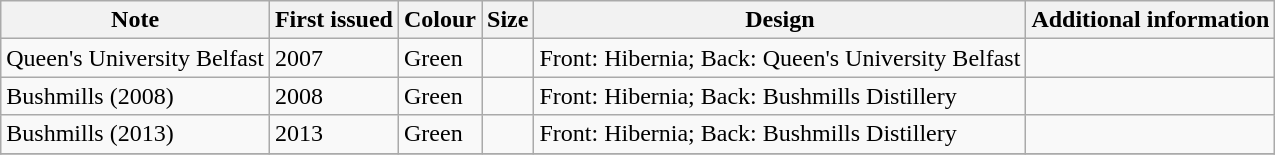<table class="wikitable">
<tr>
<th>Note</th>
<th>First issued</th>
<th>Colour</th>
<th>Size</th>
<th>Design</th>
<th>Additional information</th>
</tr>
<tr>
<td>Queen's University Belfast</td>
<td>2007</td>
<td>Green</td>
<td></td>
<td>Front: Hibernia; Back: Queen's University Belfast</td>
<td></td>
</tr>
<tr>
<td>Bushmills (2008)</td>
<td>2008</td>
<td>Green</td>
<td></td>
<td>Front: Hibernia; Back: Bushmills Distillery</td>
<td></td>
</tr>
<tr>
<td>Bushmills (2013)</td>
<td>2013</td>
<td>Green</td>
<td></td>
<td>Front: Hibernia; Back: Bushmills Distillery</td>
<td></td>
</tr>
<tr>
</tr>
</table>
